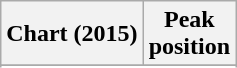<table class="wikitable plainrowheaders sortable" style="text-align:center;">
<tr>
<th scope="col">Chart (2015)</th>
<th scope="col">Peak<br>position</th>
</tr>
<tr>
</tr>
<tr>
</tr>
<tr>
</tr>
</table>
